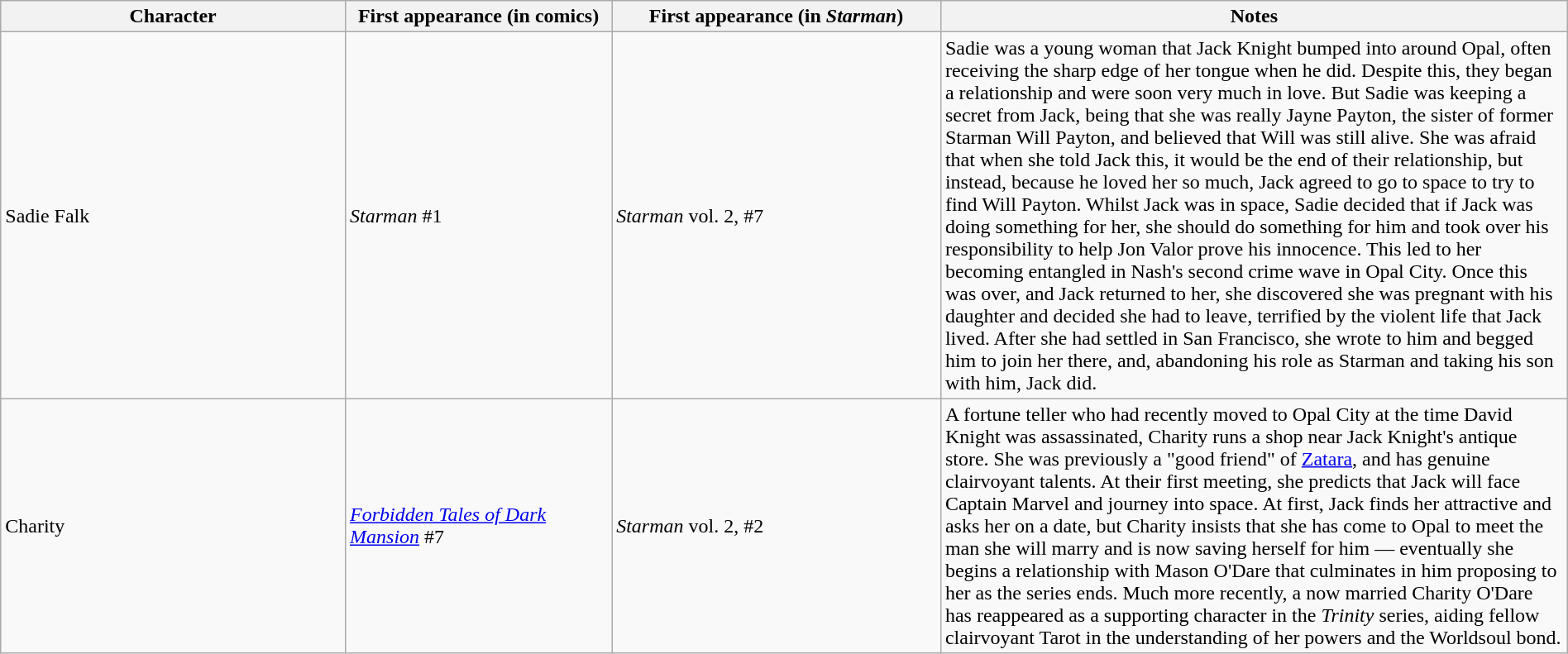<table class="wikitable" width=100%>
<tr>
<th width=22%>Character</th>
<th width=17%>First appearance (in comics)</th>
<th width=21%>First appearance (in <em>Starman</em>)</th>
<th width=40%>Notes</th>
</tr>
<tr>
<td>Sadie Falk</td>
<td><em>Starman</em> #1</td>
<td><em>Starman</em> vol. 2, #7</td>
<td>Sadie was a young woman that Jack Knight bumped into around Opal, often receiving the sharp edge of her tongue when he did. Despite this, they began a relationship and were soon very much in love. But Sadie was keeping a secret from Jack, being that she was really Jayne Payton, the sister of former Starman Will Payton, and believed that Will was still alive. She was afraid that when she told Jack this, it would be the end of their relationship, but instead, because he loved her so much, Jack agreed to go to space to try to find Will Payton. Whilst Jack was in space, Sadie decided that if Jack was doing something for her, she should do something for him and took over his responsibility to help Jon Valor prove his innocence. This led to her becoming entangled in Nash's second crime wave in Opal City. Once this was over, and Jack returned to her, she discovered she was pregnant with his daughter and decided she had to leave, terrified by the violent life that Jack lived. After she had settled in San Francisco, she wrote to him and begged him to join her there, and, abandoning his role as Starman and taking his son with him, Jack did.</td>
</tr>
<tr>
<td>Charity</td>
<td><em><a href='#'>Forbidden Tales of Dark Mansion</a></em> #7</td>
<td><em>Starman</em> vol. 2, #2</td>
<td>A fortune teller who had recently moved to Opal City at the time David Knight was assassinated, Charity runs a shop near Jack Knight's antique store. She was previously a "good friend" of <a href='#'>Zatara</a>, and has genuine clairvoyant talents. At their first meeting, she predicts that Jack will face Captain Marvel and journey into space. At first, Jack finds her attractive and asks her on a date, but Charity insists that she has come to Opal to meet the man she will marry and is now saving herself for him — eventually she begins a relationship with Mason O'Dare that culminates in him proposing to her as the series ends. Much more recently, a now married Charity O'Dare has reappeared as a supporting character in the <em>Trinity</em> series, aiding fellow clairvoyant Tarot in the understanding of her powers and the Worldsoul bond.</td>
</tr>
</table>
